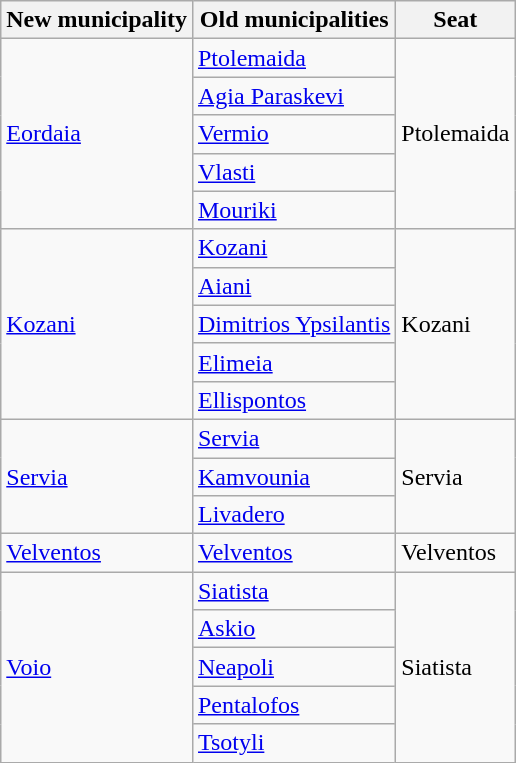<table class="wikitable">
<tr>
<th>New municipality</th>
<th>Old municipalities</th>
<th>Seat</th>
</tr>
<tr>
<td rowspan=5><a href='#'>Eordaia</a></td>
<td><a href='#'>Ptolemaida</a></td>
<td rowspan=5>Ptolemaida</td>
</tr>
<tr>
<td><a href='#'>Agia Paraskevi</a></td>
</tr>
<tr>
<td><a href='#'>Vermio</a></td>
</tr>
<tr>
<td><a href='#'>Vlasti</a></td>
</tr>
<tr>
<td><a href='#'>Mouriki</a></td>
</tr>
<tr>
<td rowspan=5><a href='#'>Kozani</a></td>
<td><a href='#'>Kozani</a></td>
<td rowspan=5>Kozani</td>
</tr>
<tr>
<td><a href='#'>Aiani</a></td>
</tr>
<tr>
<td><a href='#'>Dimitrios Ypsilantis</a></td>
</tr>
<tr>
<td><a href='#'>Elimeia</a></td>
</tr>
<tr>
<td><a href='#'>Ellispontos</a></td>
</tr>
<tr>
<td rowspan=3><a href='#'>Servia</a></td>
<td><a href='#'>Servia</a></td>
<td rowspan=3>Servia</td>
</tr>
<tr>
<td><a href='#'>Kamvounia</a></td>
</tr>
<tr>
<td><a href='#'>Livadero</a></td>
</tr>
<tr>
<td><a href='#'>Velventos</a></td>
<td><a href='#'>Velventos</a></td>
<td>Velventos</td>
</tr>
<tr>
<td rowspan=5><a href='#'>Voio</a></td>
<td><a href='#'>Siatista</a></td>
<td rowspan=5>Siatista</td>
</tr>
<tr>
<td><a href='#'>Askio</a></td>
</tr>
<tr>
<td><a href='#'>Neapoli</a></td>
</tr>
<tr>
<td><a href='#'>Pentalofos</a></td>
</tr>
<tr>
<td><a href='#'>Tsotyli</a></td>
</tr>
</table>
